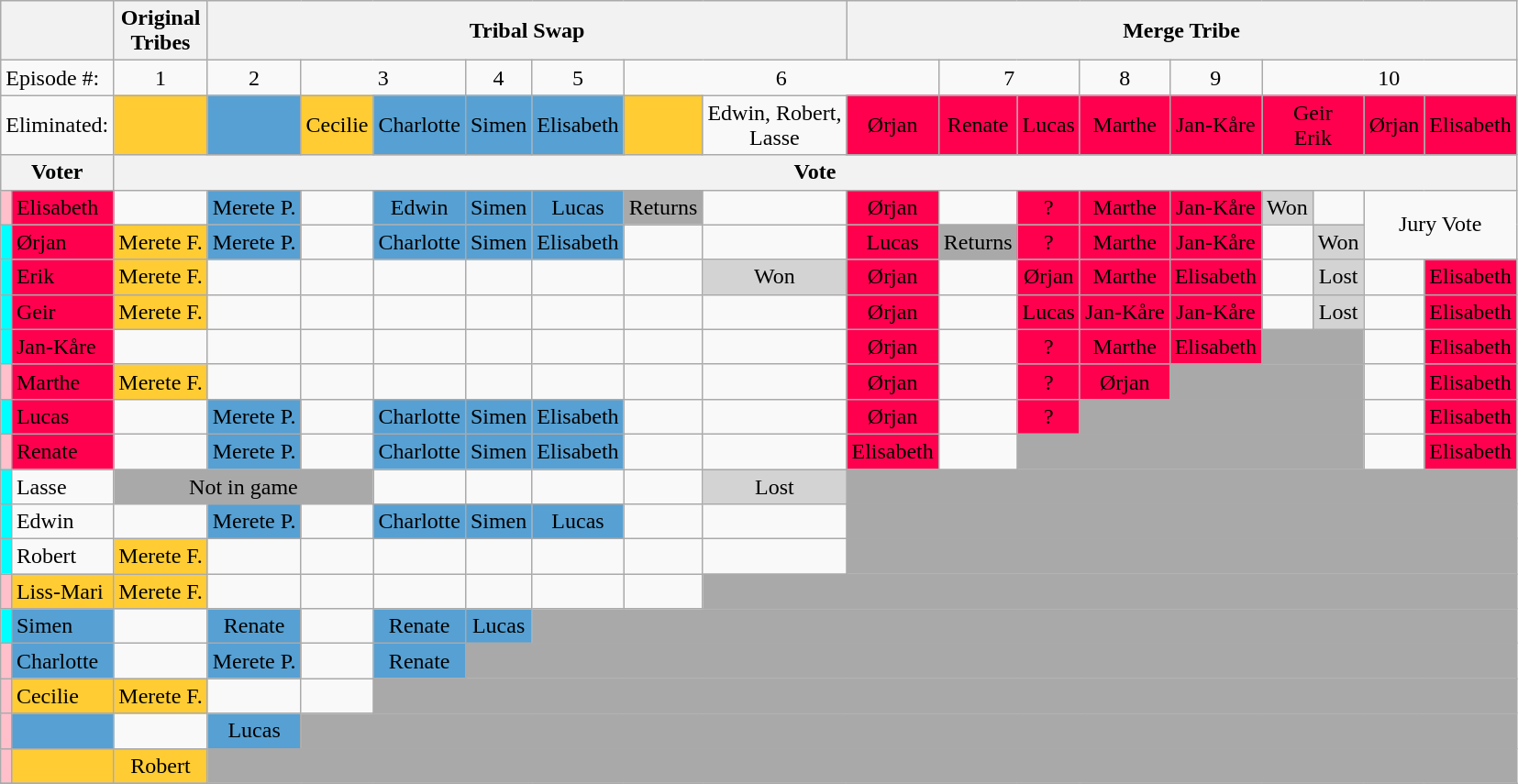<table class="wikitable" style="text-align:center">
<tr>
<th colspan=2></th>
<th colspan=1>Original<br>Tribes</th>
<th colspan=7>Tribal Swap</th>
<th colspan=10>Merge Tribe</th>
</tr>
<tr>
<td colspan=2 align="left">Episode #:</td>
<td colspan=1>1</td>
<td colspan=1>2</td>
<td colspan=2>3</td>
<td colspan=1>4</td>
<td colspan=1>5</td>
<td colspan=3>6</td>
<td colspan=2>7</td>
<td colspan=1>8</td>
<td colspan=1>9</td>
<td colspan=4>10</td>
</tr>
<tr>
<td colspan=2 align="left">Eliminated:</td>
<td bgcolor="#FFCC33"><br></td>
<td bgcolor="#56A0D3"><br></td>
<td bgcolor="#FFCC33">Cecilie<br></td>
<td bgcolor="#56A0D3">Charlotte<br></td>
<td bgcolor="#56A0D3">Simen<br></td>
<td bgcolor="#56A0D3">Elisabeth<br></td>
<td bgcolor="#FFCC33"><br></td>
<td>Edwin, Robert,<br>Lasse<br></td>
<td bgcolor="#FF004F">Ørjan<br></td>
<td bgcolor="#FF004F">Renate<br></td>
<td bgcolor="#FF004F">Lucas<br></td>
<td bgcolor="#FF004F">Marthe<br></td>
<td bgcolor="#FF004F">Jan-Kåre<br></td>
<td colspan=2 bgcolor="#FF004F">Geir<br>Erik<br></td>
<td bgcolor="#FF004F">Ørjan<br></td>
<td bgcolor="#FF004F">Elisabeth<br></td>
</tr>
<tr>
<th colspan=2>Voter</th>
<th colspan=17>Vote</th>
</tr>
<tr>
<td style="background:pink"></td>
<td bgcolor="#FF004F" align=left>Elisabeth</td>
<td></td>
<td bgcolor="#56A0D3">Merete P.</td>
<td></td>
<td bgcolor="#56A0D3">Edwin</td>
<td bgcolor="#56A0D3">Simen</td>
<td bgcolor="#56A0D3">Lucas</td>
<td bgcolor="darkgray">Returns</td>
<td></td>
<td bgcolor="#FF004F">Ørjan</td>
<td></td>
<td bgcolor="#FF004F">?</td>
<td bgcolor="#FF004F">Marthe</td>
<td bgcolor="#FF004F">Jan-Kåre</td>
<td bgcolor="lightgray">Won</td>
<td></td>
<td rowspan=2 colspan=2>Jury Vote</td>
</tr>
<tr>
<td style="background:cyan"></td>
<td bgcolor="#FF004F" align=left>Ørjan</td>
<td bgcolor="#FFCC33">Merete F.</td>
<td bgcolor="#56A0D3">Merete P.</td>
<td></td>
<td bgcolor="#56A0D3">Charlotte</td>
<td bgcolor="#56A0D3">Simen</td>
<td bgcolor="#56A0D3">Elisabeth</td>
<td></td>
<td></td>
<td bgcolor="#FF004F">Lucas</td>
<td bgcolor="darkgray">Returns</td>
<td bgcolor="#FF004F">?</td>
<td bgcolor="#FF004F">Marthe</td>
<td bgcolor="#FF004F">Jan-Kåre</td>
<td></td>
<td bgcolor="lightgray">Won</td>
</tr>
<tr>
<td style="background:cyan"></td>
<td bgcolor="#FF004F" align=left>Erik</td>
<td bgcolor="#FFCC33">Merete F.</td>
<td></td>
<td></td>
<td></td>
<td></td>
<td></td>
<td></td>
<td bgcolor="lightgray">Won</td>
<td bgcolor="#FF004F">Ørjan</td>
<td></td>
<td bgcolor="#FF004F">Ørjan</td>
<td bgcolor="#FF004F">Marthe</td>
<td bgcolor="#FF004F">Elisabeth</td>
<td></td>
<td bgcolor="lightgray">Lost</td>
<td></td>
<td bgcolor="#FF004F">Elisabeth</td>
</tr>
<tr>
<td style="background:cyan"></td>
<td bgcolor="#FF004F" align=left>Geir</td>
<td bgcolor="#FFCC33">Merete F.</td>
<td></td>
<td></td>
<td></td>
<td></td>
<td></td>
<td></td>
<td></td>
<td bgcolor="#FF004F">Ørjan</td>
<td></td>
<td bgcolor="#FF004F">Lucas</td>
<td bgcolor="#FF004F">Jan-Kåre</td>
<td bgcolor="#FF004F">Jan-Kåre</td>
<td></td>
<td bgcolor="lightgray">Lost</td>
<td></td>
<td bgcolor="#FF004F">Elisabeth</td>
</tr>
<tr>
<td style="background:cyan"></td>
<td bgcolor="#FF004F" align=left>Jan-Kåre</td>
<td></td>
<td></td>
<td></td>
<td></td>
<td></td>
<td></td>
<td></td>
<td></td>
<td bgcolor="#FF004F">Ørjan</td>
<td></td>
<td bgcolor="#FF004F">?</td>
<td bgcolor="#FF004F">Marthe</td>
<td bgcolor="#FF004F">Elisabeth</td>
<td bgcolor="darkgray" colspan=2></td>
<td></td>
<td bgcolor="#FF004F">Elisabeth</td>
</tr>
<tr>
<td style="background:pink"></td>
<td bgcolor="#FF004F" align=left>Marthe</td>
<td bgcolor="#FFCC33">Merete F.</td>
<td></td>
<td></td>
<td></td>
<td></td>
<td></td>
<td></td>
<td></td>
<td bgcolor="#FF004F">Ørjan</td>
<td></td>
<td bgcolor="#FF004F">?</td>
<td bgcolor="#FF004F">Ørjan</td>
<td bgcolor="darkgray" colspan=3></td>
<td></td>
<td bgcolor="#FF004F">Elisabeth</td>
</tr>
<tr>
<td style="background:cyan"></td>
<td bgcolor="#FF004F" align=left>Lucas</td>
<td></td>
<td bgcolor="#56A0D3">Merete P.</td>
<td></td>
<td bgcolor="#56A0D3">Charlotte</td>
<td bgcolor="#56A0D3">Simen</td>
<td bgcolor="#56A0D3">Elisabeth</td>
<td></td>
<td></td>
<td bgcolor="#FF004F">Ørjan</td>
<td></td>
<td bgcolor="#FF004F">?</td>
<td colspan=4 bgcolor="darkgray"></td>
<td></td>
<td bgcolor="#FF004F">Elisabeth</td>
</tr>
<tr>
<td style="background:pink"></td>
<td bgcolor="#FF004F" align=left>Renate</td>
<td></td>
<td bgcolor="#56A0D3">Merete P.</td>
<td></td>
<td bgcolor="#56A0D3">Charlotte</td>
<td bgcolor="#56A0D3">Simen</td>
<td bgcolor="#56A0D3">Elisabeth</td>
<td></td>
<td></td>
<td bgcolor="#FF004F">Elisabeth</td>
<td></td>
<td bgcolor="darkgray" colspan=5></td>
<td></td>
<td bgcolor="#FF004F">Elisabeth</td>
</tr>
<tr>
<td style="background:cyan"></td>
<td align=left>Lasse</td>
<td bgcolor="darkgray" colspan=3>Not in game</td>
<td></td>
<td></td>
<td></td>
<td></td>
<td bgcolor="lightgray" rowspan=1>Lost</td>
<td colspan=9 bgcolor="darkgray"></td>
</tr>
<tr>
<td style="background:cyan"></td>
<td align=left>Edwin</td>
<td></td>
<td bgcolor="#56A0D3">Merete P.</td>
<td></td>
<td bgcolor="#56A0D3">Charlotte</td>
<td bgcolor="#56A0D3">Simen</td>
<td bgcolor="#56A0D3">Lucas</td>
<td></td>
<td></td>
<td colspan=9 bgcolor="darkgray"></td>
</tr>
<tr>
<td style="background:cyan"></td>
<td align=left>Robert</td>
<td bgcolor="#FFCC33">Merete F.</td>
<td></td>
<td></td>
<td></td>
<td></td>
<td></td>
<td></td>
<td></td>
<td colspan=9 bgcolor="darkgray"></td>
</tr>
<tr>
<td style="background:pink"></td>
<td bgcolor="#FFCC33" align=left>Liss-Mari</td>
<td bgcolor="#FFCC33">Merete F.</td>
<td></td>
<td></td>
<td></td>
<td></td>
<td></td>
<td></td>
<td colspan=10 bgcolor="darkgray"></td>
</tr>
<tr>
<td style="background:cyan"></td>
<td bgcolor="#56A0D3" align=left>Simen</td>
<td></td>
<td bgcolor="#56A0D3">Renate</td>
<td></td>
<td bgcolor="#56A0D3">Renate</td>
<td bgcolor="#56A0D3">Lucas</td>
<td colspan=12 bgcolor="darkgray"></td>
</tr>
<tr>
<td style="background:pink"></td>
<td bgcolor="#56A0D3" align=left>Charlotte</td>
<td></td>
<td bgcolor="#56A0D3">Merete P.</td>
<td></td>
<td bgcolor="#56A0D3">Renate</td>
<td bgcolor="darkgray" colspan=13></td>
</tr>
<tr>
<td style="background:pink"></td>
<td bgcolor="#FFCC33" align=left>Cecilie</td>
<td bgcolor="#FFCC33">Merete F.</td>
<td></td>
<td></td>
<td bgcolor="darkgray" colspan=14></td>
</tr>
<tr>
<td style="background:pink"></td>
<td bgcolor="#56A0D3" align=left></td>
<td></td>
<td bgcolor="#56A0D3">Lucas</td>
<td bgcolor="darkgray" colspan=15></td>
</tr>
<tr>
<td style="background:pink"></td>
<td bgcolor="#FFCC33" align=left></td>
<td bgcolor="#FFCC33">Robert</td>
<td bgcolor="darkgray" colspan=16></td>
</tr>
<tr>
</tr>
</table>
